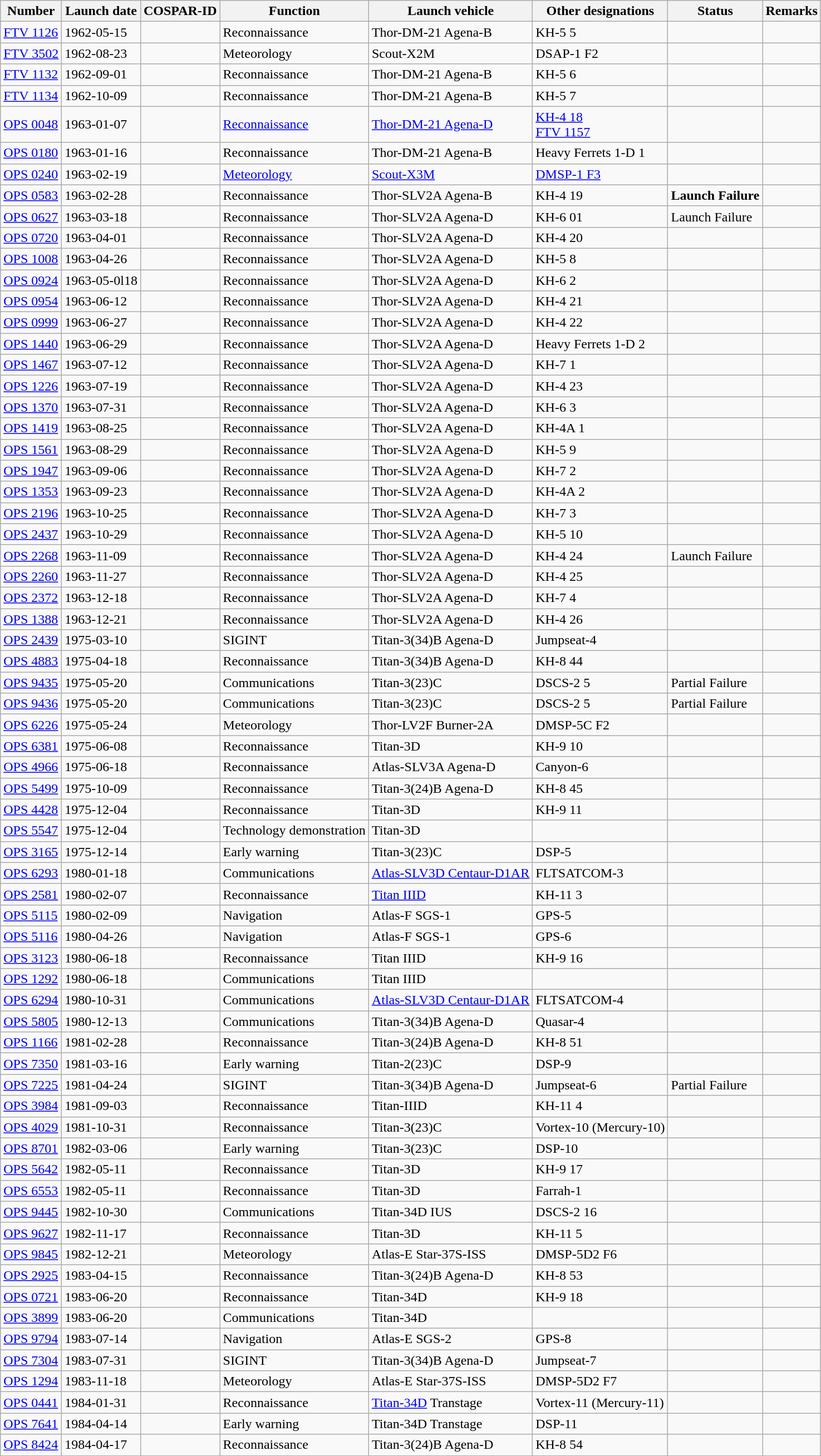<table class="wikitable sortable sticky-header">
<tr>
<th>Number</th>
<th>Launch date</th>
<th>COSPAR-ID</th>
<th>Function</th>
<th>Launch vehicle</th>
<th>Other designations</th>
<th>Status</th>
<th>Remarks</th>
</tr>
<tr>
<td><a href='#'>FTV 1126</a></td>
<td>1962-05-15</td>
<td></td>
<td>Reconnaissance</td>
<td>Thor-DM-21 Agena-B</td>
<td>KH-5 5</td>
<td></td>
<td></td>
</tr>
<tr>
<td><a href='#'>FTV 3502</a></td>
<td>1962-08-23</td>
<td></td>
<td>Meteorology</td>
<td>Scout-X2M</td>
<td>DSAP-1 F2</td>
<td></td>
<td></td>
</tr>
<tr>
<td><a href='#'>FTV 1132</a></td>
<td>1962-09-01</td>
<td></td>
<td>Reconnaissance</td>
<td>Thor-DM-21 Agena-B</td>
<td>KH-5 6</td>
<td></td>
<td></td>
</tr>
<tr>
<td><a href='#'>FTV 1134</a></td>
<td>1962-10-09</td>
<td></td>
<td>Reconnaissance</td>
<td>Thor-DM-21 Agena-B</td>
<td>KH-5 7</td>
<td></td>
<td></td>
</tr>
<tr>
<td><a href='#'>OPS 0048</a></td>
<td>1963-01-07</td>
<td></td>
<td><a href='#'>Reconnaissance</a></td>
<td><a href='#'>Thor-DM-21 Agena-D</a></td>
<td><a href='#'>KH-4 18</a><br><a href='#'>FTV 1157</a></td>
<td></td>
<td></td>
</tr>
<tr>
<td><a href='#'>OPS 0180</a></td>
<td>1963-01-16</td>
<td></td>
<td>Reconnaissance</td>
<td>Thor-DM-21 Agena-B</td>
<td>Heavy Ferrets 1-D 1</td>
<td></td>
<td></td>
</tr>
<tr>
<td><a href='#'>OPS 0240</a></td>
<td>1963-02-19</td>
<td></td>
<td><a href='#'>Meteorology</a></td>
<td><a href='#'>Scout-X3M</a></td>
<td><a href='#'>DMSP-1 F3</a></td>
<td></td>
<td></td>
</tr>
<tr>
<td><a href='#'>OPS 0583</a></td>
<td>1963-02-28</td>
<td></td>
<td>Reconnaissance</td>
<td>Thor-SLV2A Agena-B</td>
<td>KH-4 19</td>
<td><strong>Launch Failure</strong></td>
<td></td>
</tr>
<tr>
<td><a href='#'>OPS 0627</a></td>
<td>1963-03-18</td>
<td></td>
<td>Reconnaissance</td>
<td>Thor-SLV2A Agena-D</td>
<td>KH-6 01</td>
<td>Launch Failure</td>
<td></td>
</tr>
<tr>
<td><a href='#'>OPS 0720</a></td>
<td>1963-04-01</td>
<td></td>
<td>Reconnaissance</td>
<td>Thor-SLV2A Agena-D</td>
<td>KH-4 20</td>
<td></td>
<td></td>
</tr>
<tr>
<td><a href='#'>OPS 1008</a></td>
<td>1963-04-26</td>
<td></td>
<td>Reconnaissance</td>
<td>Thor-SLV2A Agena-D</td>
<td>KH-5 8</td>
<td></td>
<td></td>
</tr>
<tr>
<td><a href='#'>OPS 0924</a></td>
<td>1963-05-0l18</td>
<td></td>
<td>Reconnaissance</td>
<td>Thor-SLV2A Agena-D</td>
<td>KH-6 2</td>
<td></td>
<td></td>
</tr>
<tr>
<td><a href='#'>OPS 0954</a></td>
<td>1963-06-12</td>
<td></td>
<td>Reconnaissance</td>
<td>Thor-SLV2A Agena-D</td>
<td>KH-4 21</td>
<td></td>
<td></td>
</tr>
<tr>
<td><a href='#'>OPS 0999</a></td>
<td>1963-06-27</td>
<td></td>
<td>Reconnaissance</td>
<td>Thor-SLV2A Agena-D</td>
<td>KH-4 22</td>
<td></td>
<td></td>
</tr>
<tr>
<td><a href='#'>OPS 1440</a></td>
<td>1963-06-29</td>
<td></td>
<td>Reconnaissance</td>
<td>Thor-SLV2A Agena-D</td>
<td>Heavy Ferrets 1-D 2</td>
<td></td>
<td></td>
</tr>
<tr>
<td><a href='#'>OPS 1467</a></td>
<td>1963-07-12</td>
<td></td>
<td>Reconnaissance</td>
<td>Thor-SLV2A Agena-D</td>
<td>KH-7 1</td>
<td></td>
<td></td>
</tr>
<tr>
<td><a href='#'>OPS 1226</a></td>
<td>1963-07-19</td>
<td></td>
<td>Reconnaissance</td>
<td>Thor-SLV2A Agena-D</td>
<td>KH-4 23</td>
<td></td>
<td></td>
</tr>
<tr>
<td><a href='#'>OPS 1370</a></td>
<td>1963-07-31</td>
<td></td>
<td>Reconnaissance</td>
<td>Thor-SLV2A Agena-D</td>
<td>KH-6 3</td>
<td></td>
<td></td>
</tr>
<tr>
<td><a href='#'>OPS 1419</a></td>
<td>1963-08-25</td>
<td></td>
<td>Reconnaissance</td>
<td>Thor-SLV2A Agena-D</td>
<td>KH-4A 1</td>
<td></td>
<td></td>
</tr>
<tr>
<td><a href='#'>OPS 1561</a></td>
<td>1963-08-29</td>
<td></td>
<td>Reconnaissance</td>
<td>Thor-SLV2A Agena-D</td>
<td>KH-5 9</td>
<td></td>
<td></td>
</tr>
<tr>
<td><a href='#'>OPS 1947</a></td>
<td>1963-09-06</td>
<td></td>
<td>Reconnaissance</td>
<td>Thor-SLV2A Agena-D</td>
<td>KH-7 2</td>
<td></td>
<td></td>
</tr>
<tr>
<td><a href='#'>OPS 1353</a></td>
<td>1963-09-23</td>
<td></td>
<td>Reconnaissance</td>
<td>Thor-SLV2A Agena-D</td>
<td>KH-4A 2</td>
<td></td>
<td></td>
</tr>
<tr>
<td><a href='#'>OPS 2196</a></td>
<td>1963-10-25</td>
<td></td>
<td>Reconnaissance</td>
<td>Thor-SLV2A Agena-D</td>
<td>KH-7 3</td>
<td></td>
<td></td>
</tr>
<tr>
<td><a href='#'>OPS 2437</a></td>
<td>1963-10-29</td>
<td></td>
<td>Reconnaissance</td>
<td>Thor-SLV2A Agena-D</td>
<td>KH-5 10</td>
<td></td>
<td></td>
</tr>
<tr>
<td><a href='#'>OPS 2268</a></td>
<td>1963-11-09</td>
<td></td>
<td>Reconnaissance</td>
<td>Thor-SLV2A Agena-D</td>
<td>KH-4 24</td>
<td>Launch Failure</td>
<td></td>
</tr>
<tr>
<td><a href='#'>OPS 2260</a></td>
<td>1963-11-27</td>
<td></td>
<td>Reconnaissance</td>
<td>Thor-SLV2A Agena-D</td>
<td>KH-4 25</td>
<td></td>
<td></td>
</tr>
<tr>
<td><a href='#'>OPS 2372</a></td>
<td>1963-12-18</td>
<td></td>
<td>Reconnaissance</td>
<td>Thor-SLV2A Agena-D</td>
<td>KH-7 4</td>
<td></td>
<td></td>
</tr>
<tr>
<td><a href='#'>OPS 1388</a></td>
<td>1963-12-21</td>
<td></td>
<td>Reconnaissance</td>
<td>Thor-SLV2A Agena-D</td>
<td>KH-4 26</td>
<td></td>
<td></td>
</tr>
<tr>
<td><a href='#'>OPS 2439</a></td>
<td>1975-03-10</td>
<td></td>
<td>SIGINT</td>
<td>Titan-3(34)B Agena-D</td>
<td>Jumpseat-4</td>
<td></td>
<td></td>
</tr>
<tr>
<td><a href='#'>OPS 4883</a></td>
<td>1975-04-18</td>
<td></td>
<td>Reconnaissance</td>
<td>Titan-3(34)B Agena-D</td>
<td>KH-8 44</td>
<td></td>
<td></td>
</tr>
<tr>
<td><a href='#'>OPS 9435</a></td>
<td>1975-05-20</td>
<td></td>
<td>Communications</td>
<td>Titan-3(23)C</td>
<td>DSCS-2 5</td>
<td>Partial Failure</td>
<td></td>
</tr>
<tr>
<td><a href='#'>OPS 9436</a></td>
<td>1975-05-20</td>
<td></td>
<td>Communications</td>
<td>Titan-3(23)C</td>
<td>DSCS-2 5</td>
<td>Partial Failure</td>
<td></td>
</tr>
<tr>
<td><a href='#'>OPS 6226</a></td>
<td>1975-05-24</td>
<td></td>
<td>Meteorology</td>
<td>Thor-LV2F Burner-2A</td>
<td>DMSP-5C F2</td>
<td></td>
<td></td>
</tr>
<tr>
<td><a href='#'>OPS 6381</a></td>
<td>1975-06-08</td>
<td></td>
<td>Reconnaissance</td>
<td>Titan-3D</td>
<td>KH-9 10</td>
<td></td>
<td></td>
</tr>
<tr>
<td><a href='#'>OPS 4966</a></td>
<td>1975-06-18</td>
<td></td>
<td>Reconnaissance</td>
<td>Atlas-SLV3A Agena-D</td>
<td>Canyon-6</td>
<td></td>
<td></td>
</tr>
<tr>
<td><a href='#'>OPS 5499</a></td>
<td>1975-10-09</td>
<td></td>
<td>Reconnaissance</td>
<td>Titan-3(24)B Agena-D</td>
<td>KH-8 45</td>
<td></td>
<td></td>
</tr>
<tr>
<td><a href='#'>OPS 4428</a></td>
<td>1975-12-04</td>
<td></td>
<td>Reconnaissance</td>
<td>Titan-3D</td>
<td>KH-9 11</td>
<td></td>
<td></td>
</tr>
<tr>
<td><a href='#'>OPS 5547</a></td>
<td>1975-12-04</td>
<td></td>
<td>Technology demonstration</td>
<td>Titan-3D</td>
<td></td>
<td></td>
<td></td>
</tr>
<tr>
<td><a href='#'>OPS 3165</a></td>
<td>1975-12-14</td>
<td></td>
<td>Early warning</td>
<td>Titan-3(23)C</td>
<td>DSP-5</td>
<td></td>
<td></td>
</tr>
<tr>
<td><a href='#'>OPS 6293</a></td>
<td>1980-01-18</td>
<td></td>
<td>Communications</td>
<td><a href='#'>Atlas-SLV3D Centaur-D1AR</a></td>
<td>FLTSATCOM-3</td>
<td></td>
<td></td>
</tr>
<tr>
<td><a href='#'>OPS 2581</a></td>
<td>1980-02-07</td>
<td></td>
<td>Reconnaissance</td>
<td><a href='#'>Titan IIID</a></td>
<td>KH-11 3</td>
<td></td>
<td></td>
</tr>
<tr>
<td><a href='#'>OPS 5115</a></td>
<td>1980-02-09</td>
<td></td>
<td>Navigation</td>
<td>Atlas-F SGS-1</td>
<td>GPS-5</td>
<td></td>
<td></td>
</tr>
<tr>
<td><a href='#'>OPS 5116</a></td>
<td>1980-04-26</td>
<td></td>
<td>Navigation</td>
<td>Atlas-F SGS-1</td>
<td>GPS-6</td>
<td></td>
<td></td>
</tr>
<tr>
<td><a href='#'>OPS 3123</a></td>
<td>1980-06-18</td>
<td></td>
<td>Reconnaissance</td>
<td>Titan IIID</td>
<td>KH-9 16</td>
<td></td>
<td></td>
</tr>
<tr>
<td><a href='#'>OPS 1292</a></td>
<td>1980-06-18</td>
<td></td>
<td>Communications</td>
<td>Titan IIID</td>
<td></td>
<td></td>
<td></td>
</tr>
<tr>
<td><a href='#'>OPS 6294</a></td>
<td>1980-10-31</td>
<td></td>
<td>Communications</td>
<td><a href='#'>Atlas-SLV3D Centaur-D1AR</a></td>
<td>FLTSATCOM-4</td>
<td></td>
<td></td>
</tr>
<tr>
<td><a href='#'>OPS 5805</a></td>
<td>1980-12-13</td>
<td></td>
<td>Communications</td>
<td>Titan-3(34)B Agena-D</td>
<td>Quasar-4</td>
<td></td>
<td></td>
</tr>
<tr>
<td><a href='#'>OPS 1166</a></td>
<td>1981-02-28</td>
<td></td>
<td>Reconnaissance</td>
<td>Titan-3(24)B Agena-D</td>
<td>KH-8 51</td>
<td></td>
<td></td>
</tr>
<tr>
<td><a href='#'>OPS 7350</a></td>
<td>1981-03-16</td>
<td></td>
<td>Early warning</td>
<td>Titan-2(23)C</td>
<td>DSP-9</td>
<td></td>
<td></td>
</tr>
<tr>
<td><a href='#'>OPS 7225</a></td>
<td>1981-04-24</td>
<td></td>
<td>SIGINT</td>
<td>Titan-3(34)B Agena-D</td>
<td>Jumpseat-6</td>
<td>Partial Failure</td>
<td></td>
</tr>
<tr>
<td><a href='#'>OPS 3984</a></td>
<td>1981-09-03</td>
<td></td>
<td>Reconnaissance</td>
<td>Titan-IIID</td>
<td>KH-11 4</td>
<td></td>
<td></td>
</tr>
<tr>
<td><a href='#'>OPS 4029</a></td>
<td>1981-10-31</td>
<td></td>
<td>Reconnaissance</td>
<td>Titan-3(23)C</td>
<td>Vortex-10 (Mercury-10)</td>
<td></td>
<td></td>
</tr>
<tr>
<td><a href='#'>OPS 8701</a></td>
<td>1982-03-06</td>
<td></td>
<td>Early warning</td>
<td>Titan-3(23)C</td>
<td>DSP-10</td>
<td></td>
<td></td>
</tr>
<tr>
<td><a href='#'>OPS 5642</a></td>
<td>1982-05-11</td>
<td></td>
<td>Reconnaissance</td>
<td>Titan-3D</td>
<td>KH-9 17</td>
<td></td>
<td></td>
</tr>
<tr>
<td><a href='#'>OPS 6553</a></td>
<td>1982-05-11</td>
<td></td>
<td>Reconnaissance</td>
<td>Titan-3D</td>
<td>Farrah-1</td>
<td></td>
<td></td>
</tr>
<tr>
<td><a href='#'>OPS 9445</a></td>
<td>1982-10-30</td>
<td></td>
<td>Communications</td>
<td>Titan-34D IUS</td>
<td>DSCS-2 16</td>
<td></td>
<td></td>
</tr>
<tr>
<td><a href='#'>OPS 9627</a></td>
<td>1982-11-17</td>
<td></td>
<td>Reconnaissance</td>
<td>Titan-3D</td>
<td>KH-11 5</td>
<td></td>
<td></td>
</tr>
<tr>
<td><a href='#'>OPS 9845</a></td>
<td>1982-12-21</td>
<td></td>
<td>Meteorology</td>
<td>Atlas-E Star-37S-ISS</td>
<td>DMSP-5D2 F6</td>
<td></td>
<td></td>
</tr>
<tr>
<td><a href='#'>OPS 2925</a></td>
<td>1983-04-15</td>
<td></td>
<td>Reconnaissance</td>
<td>Titan-3(24)B Agena-D</td>
<td>KH-8 53</td>
<td></td>
<td></td>
</tr>
<tr>
<td><a href='#'>OPS 0721</a></td>
<td>1983-06-20</td>
<td></td>
<td>Reconnaissance</td>
<td>Titan-34D</td>
<td>KH-9 18</td>
<td></td>
<td></td>
</tr>
<tr>
<td><a href='#'>OPS 3899</a></td>
<td>1983-06-20</td>
<td></td>
<td>Communications</td>
<td>Titan-34D</td>
<td></td>
<td></td>
<td></td>
</tr>
<tr>
<td><a href='#'>OPS 9794</a></td>
<td>1983-07-14</td>
<td></td>
<td>Navigation</td>
<td>Atlas-E SGS-2</td>
<td>GPS-8</td>
<td></td>
<td></td>
</tr>
<tr>
<td><a href='#'>OPS 7304</a></td>
<td>1983-07-31</td>
<td></td>
<td>SIGINT</td>
<td>Titan-3(34)B Agena-D</td>
<td>Jumpseat-7</td>
<td></td>
<td></td>
</tr>
<tr>
<td><a href='#'>OPS 1294</a></td>
<td>1983-11-18</td>
<td></td>
<td>Meteorology</td>
<td>Atlas-E Star-37S-ISS</td>
<td>DMSP-5D2 F7</td>
<td></td>
<td></td>
</tr>
<tr>
<td><a href='#'>OPS 0441</a></td>
<td>1984-01-31</td>
<td></td>
<td>Reconnaissance</td>
<td><a href='#'>Titan-34D</a> Transtage</td>
<td>Vortex-11 (Mercury-11)</td>
<td></td>
<td></td>
</tr>
<tr>
<td><a href='#'>OPS 7641</a></td>
<td>1984-04-14</td>
<td></td>
<td>Early warning</td>
<td>Titan-34D Transtage</td>
<td>DSP-11</td>
<td></td>
<td></td>
</tr>
<tr>
<td><a href='#'>OPS 8424</a></td>
<td>1984-04-17</td>
<td></td>
<td>Reconnaissance</td>
<td>Titan-3(24)B Agena-D</td>
<td>KH-8 54</td>
<td></td>
<td></td>
</tr>
<tr>
</tr>
</table>
